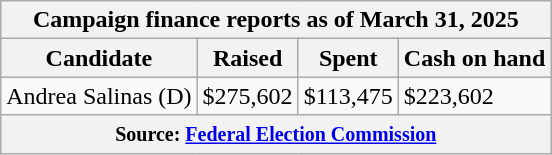<table class="wikitable sortable">
<tr>
<th colspan=4>Campaign finance reports as of March 31, 2025</th>
</tr>
<tr style="text-align:center;">
<th>Candidate</th>
<th>Raised</th>
<th>Spent</th>
<th>Cash on hand</th>
</tr>
<tr>
<td>Andrea Salinas (D)</td>
<td>$275,602</td>
<td>$113,475</td>
<td>$223,602</td>
</tr>
<tr>
<th colspan="4"><small>Source: <a href='#'>Federal Election Commission</a></small></th>
</tr>
</table>
